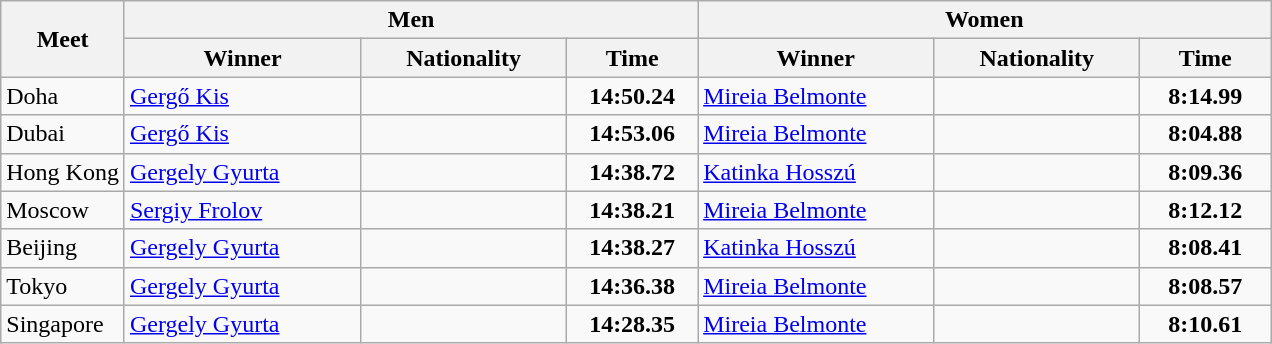<table class="wikitable">
<tr>
<th rowspan="2">Meet</th>
<th colspan="3">Men</th>
<th colspan="3">Women</th>
</tr>
<tr>
<th width=150>Winner</th>
<th width=130>Nationality</th>
<th width=80>Time</th>
<th width=150>Winner</th>
<th width=130>Nationality</th>
<th width=80>Time</th>
</tr>
<tr>
<td>Doha</td>
<td><a href='#'>Gergő Kis</a></td>
<td></td>
<td align=center><strong>14:50.24</strong></td>
<td><a href='#'>Mireia Belmonte</a></td>
<td></td>
<td align=center><strong>8:14.99</strong></td>
</tr>
<tr>
<td>Dubai</td>
<td><a href='#'>Gergő Kis</a></td>
<td></td>
<td align=center><strong>14:53.06</strong></td>
<td><a href='#'>Mireia Belmonte</a></td>
<td></td>
<td align=center><strong>8:04.88</strong></td>
</tr>
<tr>
<td>Hong Kong</td>
<td><a href='#'>Gergely Gyurta</a></td>
<td></td>
<td align=center><strong>14:38.72</strong></td>
<td><a href='#'>Katinka Hosszú</a></td>
<td></td>
<td align=center><strong>8:09.36</strong></td>
</tr>
<tr>
<td>Moscow</td>
<td><a href='#'>Sergiy Frolov</a></td>
<td></td>
<td align=center><strong>14:38.21</strong></td>
<td><a href='#'>Mireia Belmonte</a></td>
<td></td>
<td align=center><strong>8:12.12</strong></td>
</tr>
<tr>
<td>Beijing</td>
<td><a href='#'>Gergely Gyurta</a></td>
<td></td>
<td align=center><strong>14:38.27</strong></td>
<td><a href='#'>Katinka Hosszú</a></td>
<td></td>
<td align=center><strong>8:08.41</strong></td>
</tr>
<tr>
<td>Tokyo</td>
<td><a href='#'>Gergely Gyurta</a></td>
<td></td>
<td align=center><strong>14:36.38</strong></td>
<td><a href='#'>Mireia Belmonte</a></td>
<td></td>
<td align=center><strong>8:08.57</strong></td>
</tr>
<tr>
<td>Singapore</td>
<td><a href='#'>Gergely Gyurta</a></td>
<td></td>
<td align=center><strong>14:28.35</strong></td>
<td><a href='#'>Mireia Belmonte</a></td>
<td></td>
<td align=center><strong>8:10.61</strong></td>
</tr>
</table>
